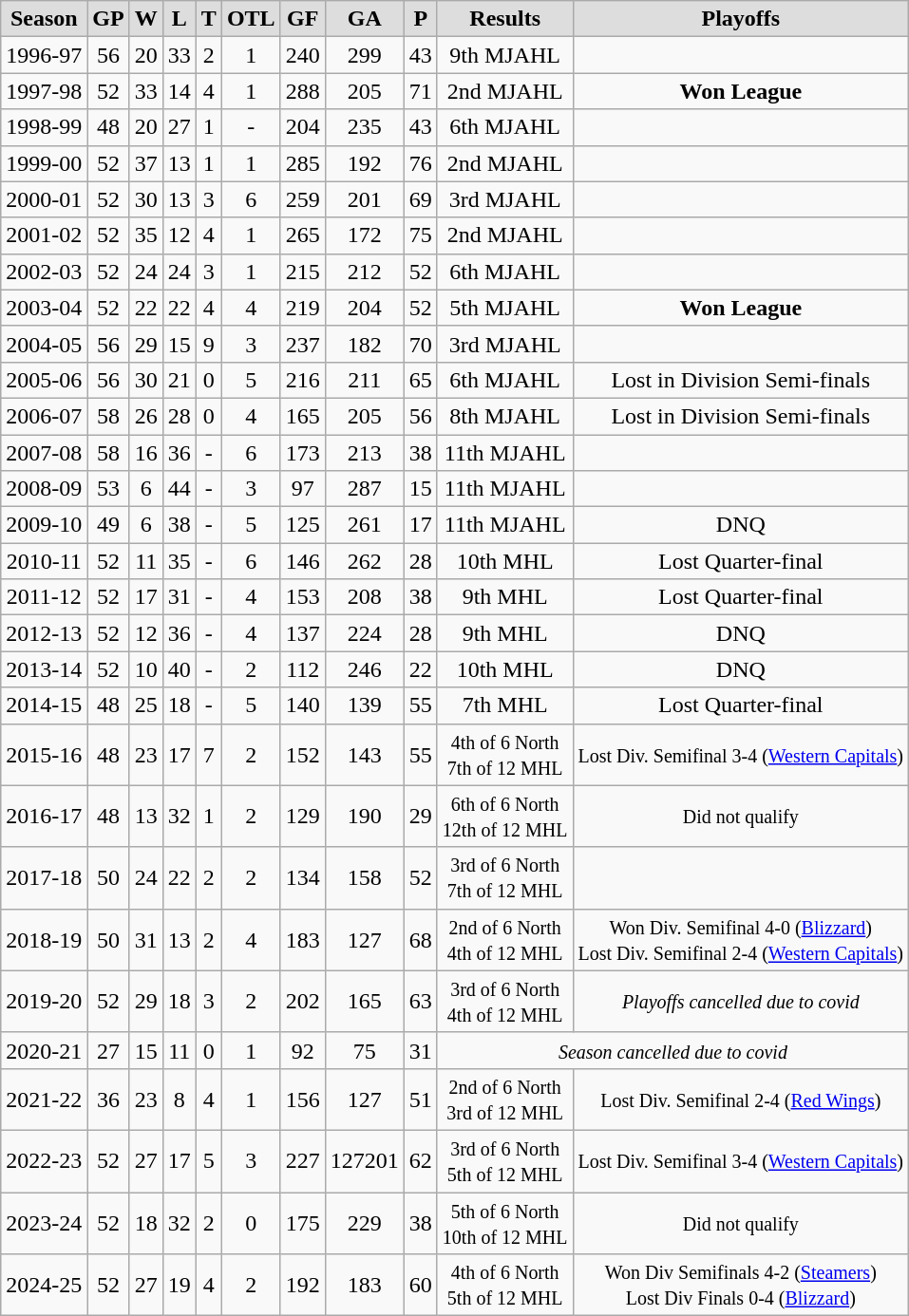<table class="wikitable">
<tr align="center"  bgcolor="#dddddd">
<td><strong>Season</strong></td>
<td><strong>GP</strong></td>
<td><strong>W</strong></td>
<td><strong>L</strong></td>
<td><strong>T</strong></td>
<td><strong>OTL</strong></td>
<td><strong>GF</strong></td>
<td><strong>GA</strong></td>
<td><strong>P</strong></td>
<td><strong>Results</strong></td>
<td><strong>Playoffs</strong></td>
</tr>
<tr align="center">
<td>1996-97</td>
<td>56</td>
<td>20</td>
<td>33</td>
<td>2</td>
<td>1</td>
<td>240</td>
<td>299</td>
<td>43</td>
<td>9th MJAHL</td>
<td></td>
</tr>
<tr align="center">
<td>1997-98</td>
<td>52</td>
<td>33</td>
<td>14</td>
<td>4</td>
<td>1</td>
<td>288</td>
<td>205</td>
<td>71</td>
<td>2nd MJAHL</td>
<td><strong>Won League</strong></td>
</tr>
<tr align="center">
<td>1998-99</td>
<td>48</td>
<td>20</td>
<td>27</td>
<td>1</td>
<td>-</td>
<td>204</td>
<td>235</td>
<td>43</td>
<td>6th MJAHL</td>
<td></td>
</tr>
<tr align="center">
<td>1999-00</td>
<td>52</td>
<td>37</td>
<td>13</td>
<td>1</td>
<td>1</td>
<td>285</td>
<td>192</td>
<td>76</td>
<td>2nd MJAHL</td>
<td></td>
</tr>
<tr align="center">
<td>2000-01</td>
<td>52</td>
<td>30</td>
<td>13</td>
<td>3</td>
<td>6</td>
<td>259</td>
<td>201</td>
<td>69</td>
<td>3rd MJAHL</td>
<td></td>
</tr>
<tr align="center">
<td>2001-02</td>
<td>52</td>
<td>35</td>
<td>12</td>
<td>4</td>
<td>1</td>
<td>265</td>
<td>172</td>
<td>75</td>
<td>2nd MJAHL</td>
<td></td>
</tr>
<tr align="center">
<td>2002-03</td>
<td>52</td>
<td>24</td>
<td>24</td>
<td>3</td>
<td>1</td>
<td>215</td>
<td>212</td>
<td>52</td>
<td>6th MJAHL</td>
<td></td>
</tr>
<tr align="center">
<td>2003-04</td>
<td>52</td>
<td>22</td>
<td>22</td>
<td>4</td>
<td>4</td>
<td>219</td>
<td>204</td>
<td>52</td>
<td>5th MJAHL</td>
<td><strong>Won League</strong></td>
</tr>
<tr align="center">
<td>2004-05</td>
<td>56</td>
<td>29</td>
<td>15</td>
<td>9</td>
<td>3</td>
<td>237</td>
<td>182</td>
<td>70</td>
<td>3rd MJAHL</td>
<td></td>
</tr>
<tr align="center">
<td>2005-06</td>
<td>56</td>
<td>30</td>
<td>21</td>
<td>0</td>
<td>5</td>
<td>216</td>
<td>211</td>
<td>65</td>
<td>6th MJAHL</td>
<td>Lost in Division Semi-finals</td>
</tr>
<tr align="center">
<td>2006-07</td>
<td>58</td>
<td>26</td>
<td>28</td>
<td>0</td>
<td>4</td>
<td>165</td>
<td>205</td>
<td>56</td>
<td>8th MJAHL</td>
<td>Lost in Division Semi-finals</td>
</tr>
<tr align="center">
<td>2007-08</td>
<td>58</td>
<td>16</td>
<td>36</td>
<td>-</td>
<td>6</td>
<td>173</td>
<td>213</td>
<td>38</td>
<td>11th MJAHL</td>
<td></td>
</tr>
<tr align="center">
<td>2008-09</td>
<td>53</td>
<td>6</td>
<td>44</td>
<td>-</td>
<td>3</td>
<td>97</td>
<td>287</td>
<td>15</td>
<td>11th MJAHL</td>
<td></td>
</tr>
<tr align="center">
<td>2009-10</td>
<td>49</td>
<td>6</td>
<td>38</td>
<td>-</td>
<td>5</td>
<td>125</td>
<td>261</td>
<td>17</td>
<td>11th MJAHL</td>
<td>DNQ</td>
</tr>
<tr align="center">
<td>2010-11</td>
<td>52</td>
<td>11</td>
<td>35</td>
<td>-</td>
<td>6</td>
<td>146</td>
<td>262</td>
<td>28</td>
<td>10th MHL</td>
<td>Lost Quarter-final</td>
</tr>
<tr align="center">
<td>2011-12</td>
<td>52</td>
<td>17</td>
<td>31</td>
<td>-</td>
<td>4</td>
<td>153</td>
<td>208</td>
<td>38</td>
<td>9th MHL</td>
<td>Lost Quarter-final</td>
</tr>
<tr align="center">
<td>2012-13</td>
<td>52</td>
<td>12</td>
<td>36</td>
<td>-</td>
<td>4</td>
<td>137</td>
<td>224</td>
<td>28</td>
<td>9th MHL</td>
<td>DNQ</td>
</tr>
<tr align="center">
<td>2013-14</td>
<td>52</td>
<td>10</td>
<td>40</td>
<td>-</td>
<td>2</td>
<td>112</td>
<td>246</td>
<td>22</td>
<td>10th MHL</td>
<td>DNQ</td>
</tr>
<tr align="center">
<td>2014-15</td>
<td>48</td>
<td>25</td>
<td>18</td>
<td>-</td>
<td>5</td>
<td>140</td>
<td>139</td>
<td>55</td>
<td>7th MHL</td>
<td>Lost Quarter-final</td>
</tr>
<tr align="center">
<td>2015-16</td>
<td>48</td>
<td>23</td>
<td>17</td>
<td>7</td>
<td>2</td>
<td>152</td>
<td>143</td>
<td>55</td>
<td><small>4th of 6 North<br>7th of 12 MHL </small></td>
<td><small>Lost Div. Semifinal 3-4 (<a href='#'>Western Capitals</a>)</small></td>
</tr>
<tr align="center">
<td>2016-17</td>
<td>48</td>
<td>13</td>
<td>32</td>
<td>1</td>
<td>2</td>
<td>129</td>
<td>190</td>
<td>29</td>
<td><small>6th of 6 North<br>12th of 12 MHL </small></td>
<td><small>Did not qualify</small></td>
</tr>
<tr align="center">
<td>2017-18</td>
<td>50</td>
<td>24</td>
<td>22</td>
<td>2</td>
<td>2</td>
<td>134</td>
<td>158</td>
<td>52</td>
<td><small>3rd of 6 North<br>7th of 12 MHL </small></td>
<td><small></small></td>
</tr>
<tr align="center">
<td>2018-19</td>
<td>50</td>
<td>31</td>
<td>13</td>
<td>2</td>
<td>4</td>
<td>183</td>
<td>127</td>
<td>68</td>
<td><small>2nd of 6 North<br>4th of 12 MHL </small></td>
<td><small>Won Div. Semifinal 4-0 (<a href='#'>Blizzard</a>)<br>Lost Div. Semifinal 2-4 (<a href='#'>Western Capitals</a>)</small></td>
</tr>
<tr align="center">
<td>2019-20</td>
<td>52</td>
<td>29</td>
<td>18</td>
<td>3</td>
<td>2</td>
<td>202</td>
<td>165</td>
<td>63</td>
<td><small>3rd of 6 North<br>4th of 12 MHL </small></td>
<td><small><em>Playoffs cancelled due to covid</em></small></td>
</tr>
<tr align="center">
<td>2020-21</td>
<td>27</td>
<td>15</td>
<td>11</td>
<td>0</td>
<td>1</td>
<td>92</td>
<td>75</td>
<td>31</td>
<td colspan=2><small><em>Season cancelled due to covid</em></small></td>
</tr>
<tr align="center">
<td>2021-22</td>
<td>36</td>
<td>23</td>
<td>8</td>
<td>4</td>
<td>1</td>
<td>156</td>
<td>127</td>
<td>51</td>
<td><small>2nd of 6 North<br>3rd of 12 MHL </small></td>
<td><small>Lost Div. Semifinal 2-4 (<a href='#'>Red Wings</a>)</small></td>
</tr>
<tr align="center">
<td>2022-23</td>
<td>52</td>
<td>27</td>
<td>17</td>
<td>5</td>
<td>3</td>
<td>227</td>
<td>127201</td>
<td>62</td>
<td><small>3rd of 6 North<br>5th of 12 MHL </small></td>
<td><small>Lost Div. Semifinal 3-4 (<a href='#'>Western Capitals</a>)</small></td>
</tr>
<tr align="center">
<td>2023-24</td>
<td>52</td>
<td>18</td>
<td>32</td>
<td>2</td>
<td>0</td>
<td>175</td>
<td>229</td>
<td>38</td>
<td><small>5th of 6 North<br>10th of 12 MHL </small></td>
<td><small>Did not qualify</small></td>
</tr>
<tr align="center">
<td>2024-25</td>
<td>52</td>
<td>27</td>
<td>19</td>
<td>4</td>
<td>2</td>
<td>192</td>
<td>183</td>
<td>60</td>
<td><small>4th of 6 North<br>5th of 12 MHL </small></td>
<td><small>Won Div Semifinals 4-2 (<a href='#'>Steamers</a>)<br>Lost Div Finals 0-4 (<a href='#'>Blizzard</a>)</small></td>
</tr>
</table>
